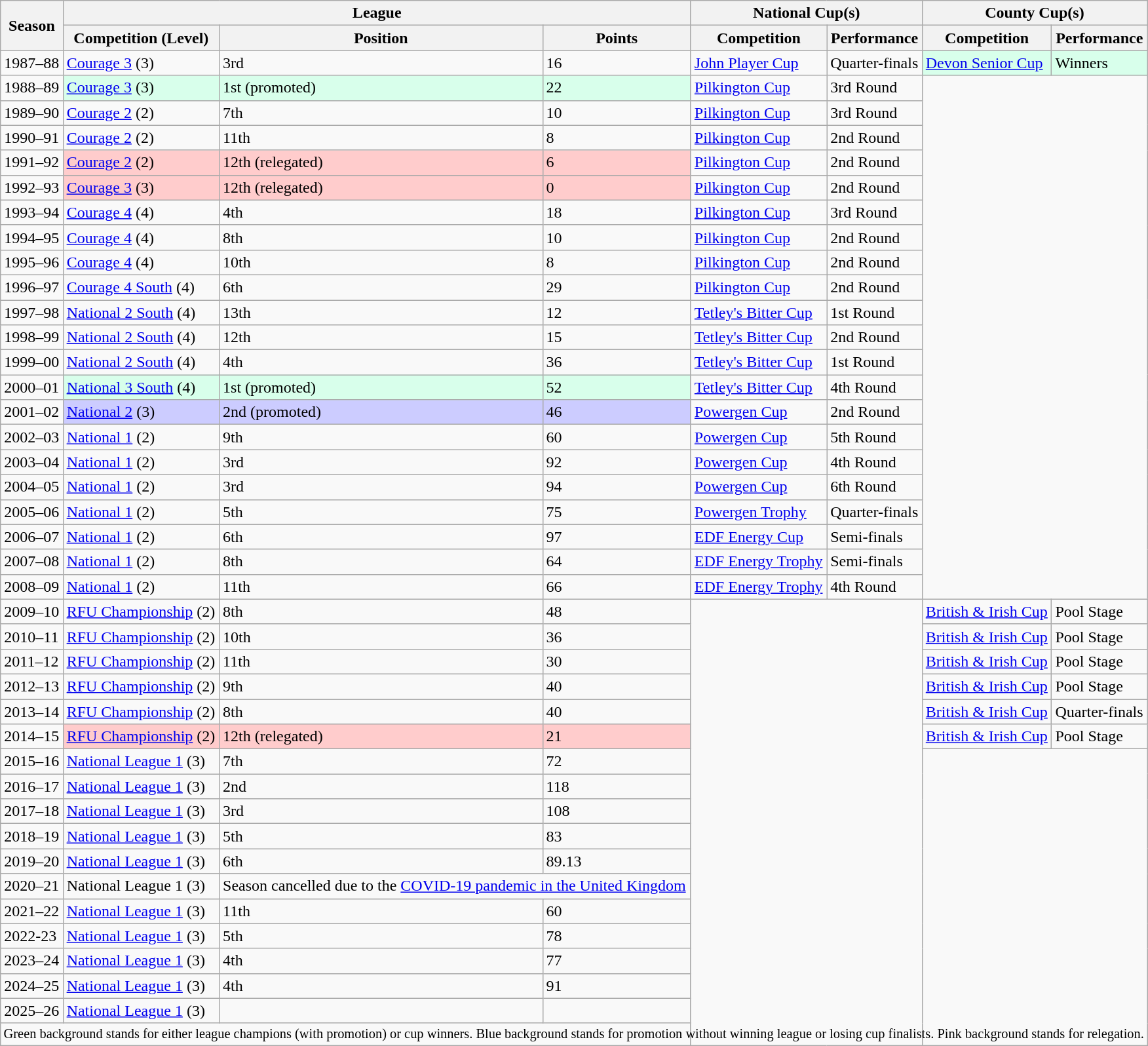<table class="wikitable">
<tr>
<th rowspan="2">Season</th>
<th colspan="3">League</th>
<th colspan="2">National Cup(s)</th>
<th colspan="2">County Cup(s)</th>
</tr>
<tr>
<th>Competition (Level)</th>
<th>Position</th>
<th>Points</th>
<th>Competition</th>
<th>Performance</th>
<th>Competition</th>
<th>Performance</th>
</tr>
<tr>
<td>1987–88</td>
<td><a href='#'>Courage 3</a> (3)</td>
<td>3rd</td>
<td>16</td>
<td><a href='#'>John Player Cup</a></td>
<td>Quarter-finals</td>
<td style="background:#d8ffeb;"><a href='#'>Devon Senior Cup</a></td>
<td style="background:#d8ffeb;">Winners</td>
</tr>
<tr>
<td>1988–89</td>
<td style="background:#d8ffeb;"><a href='#'>Courage 3</a> (3)</td>
<td style="background:#d8ffeb;">1st (promoted)</td>
<td style="background:#d8ffeb;">22</td>
<td><a href='#'>Pilkington Cup</a></td>
<td>3rd Round</td>
</tr>
<tr>
<td>1989–90</td>
<td><a href='#'>Courage 2</a> (2)</td>
<td>7th</td>
<td>10</td>
<td><a href='#'>Pilkington Cup</a></td>
<td>3rd Round</td>
</tr>
<tr>
<td>1990–91</td>
<td><a href='#'>Courage 2</a> (2)</td>
<td>11th</td>
<td>8</td>
<td><a href='#'>Pilkington Cup</a></td>
<td>2nd Round</td>
</tr>
<tr>
<td>1991–92</td>
<td style="background:#ffcccc;"><a href='#'>Courage 2</a> (2)</td>
<td style="background:#ffcccc;">12th (relegated)</td>
<td style="background:#ffcccc;">6</td>
<td><a href='#'>Pilkington Cup</a></td>
<td>2nd Round</td>
</tr>
<tr>
<td>1992–93</td>
<td style="background:#ffcccc;"><a href='#'>Courage 3</a> (3)</td>
<td style="background:#ffcccc;">12th (relegated)</td>
<td style="background:#ffcccc;">0</td>
<td><a href='#'>Pilkington Cup</a></td>
<td>2nd Round</td>
</tr>
<tr>
<td>1993–94</td>
<td><a href='#'>Courage 4</a> (4)</td>
<td>4th</td>
<td>18</td>
<td><a href='#'>Pilkington Cup</a></td>
<td>3rd Round</td>
</tr>
<tr>
<td>1994–95</td>
<td><a href='#'>Courage 4</a> (4)</td>
<td>8th</td>
<td>10</td>
<td><a href='#'>Pilkington Cup</a></td>
<td>2nd Round</td>
</tr>
<tr>
<td>1995–96</td>
<td><a href='#'>Courage 4</a> (4)</td>
<td>10th</td>
<td>8</td>
<td><a href='#'>Pilkington Cup</a></td>
<td>2nd Round</td>
</tr>
<tr>
<td>1996–97</td>
<td><a href='#'>Courage 4 South</a> (4)</td>
<td>6th</td>
<td>29</td>
<td><a href='#'>Pilkington Cup</a></td>
<td>2nd Round</td>
</tr>
<tr>
<td>1997–98</td>
<td><a href='#'>National 2 South</a> (4)</td>
<td>13th</td>
<td>12</td>
<td><a href='#'>Tetley's Bitter Cup</a></td>
<td>1st Round</td>
</tr>
<tr>
<td>1998–99</td>
<td><a href='#'>National 2 South</a> (4)</td>
<td>12th</td>
<td>15</td>
<td><a href='#'>Tetley's Bitter Cup</a></td>
<td>2nd Round</td>
</tr>
<tr>
<td>1999–00</td>
<td><a href='#'>National 2 South</a> (4)</td>
<td>4th</td>
<td>36</td>
<td><a href='#'>Tetley's Bitter Cup</a></td>
<td>1st Round</td>
</tr>
<tr>
<td>2000–01</td>
<td style="background:#d8ffeb;"><a href='#'>National 3 South</a> (4)</td>
<td style="background:#d8ffeb;">1st (promoted)</td>
<td style="background:#d8ffeb;">52</td>
<td><a href='#'>Tetley's Bitter Cup</a></td>
<td>4th Round</td>
</tr>
<tr>
<td>2001–02</td>
<td style="background:#ccccff;"><a href='#'>National 2</a> (3)</td>
<td style="background:#ccccff;">2nd (promoted)</td>
<td style="background:#ccccff;">46</td>
<td><a href='#'>Powergen Cup</a></td>
<td>2nd Round</td>
</tr>
<tr>
<td>2002–03</td>
<td><a href='#'>National 1</a> (2)</td>
<td>9th</td>
<td>60</td>
<td><a href='#'>Powergen Cup</a></td>
<td>5th Round</td>
</tr>
<tr>
<td>2003–04</td>
<td><a href='#'>National 1</a> (2)</td>
<td>3rd</td>
<td>92</td>
<td><a href='#'>Powergen Cup</a></td>
<td>4th Round</td>
</tr>
<tr>
<td>2004–05</td>
<td><a href='#'>National 1</a> (2)</td>
<td>3rd</td>
<td>94</td>
<td><a href='#'>Powergen Cup</a></td>
<td>6th Round</td>
</tr>
<tr>
<td>2005–06</td>
<td><a href='#'>National 1</a> (2)</td>
<td>5th</td>
<td>75</td>
<td><a href='#'>Powergen Trophy</a></td>
<td>Quarter-finals</td>
</tr>
<tr>
<td>2006–07</td>
<td><a href='#'>National 1</a> (2)</td>
<td>6th</td>
<td>97</td>
<td><a href='#'>EDF Energy Cup</a></td>
<td>Semi-finals</td>
</tr>
<tr>
<td>2007–08</td>
<td><a href='#'>National 1</a> (2)</td>
<td>8th</td>
<td>64</td>
<td><a href='#'>EDF Energy Trophy</a></td>
<td>Semi-finals</td>
</tr>
<tr>
<td>2008–09</td>
<td><a href='#'>National 1</a> (2)</td>
<td>11th</td>
<td>66</td>
<td><a href='#'>EDF Energy Trophy</a></td>
<td>4th Round</td>
</tr>
<tr>
<td>2009–10</td>
<td><a href='#'>RFU Championship</a> (2)</td>
<td>8th</td>
<td>48</td>
<td rowspan=100 colspan=2></td>
<td><a href='#'>British & Irish Cup</a></td>
<td>Pool Stage</td>
</tr>
<tr>
<td>2010–11</td>
<td><a href='#'>RFU Championship</a> (2)</td>
<td>10th</td>
<td>36</td>
<td><a href='#'>British & Irish Cup</a></td>
<td>Pool Stage</td>
</tr>
<tr>
<td>2011–12</td>
<td><a href='#'>RFU Championship</a> (2)</td>
<td>11th</td>
<td>30</td>
<td><a href='#'>British & Irish Cup</a></td>
<td>Pool Stage</td>
</tr>
<tr>
<td>2012–13</td>
<td><a href='#'>RFU Championship</a> (2)</td>
<td>9th</td>
<td>40</td>
<td><a href='#'>British & Irish Cup</a></td>
<td>Pool Stage</td>
</tr>
<tr>
<td>2013–14</td>
<td><a href='#'>RFU Championship</a> (2)</td>
<td>8th</td>
<td>40</td>
<td><a href='#'>British & Irish Cup</a></td>
<td>Quarter-finals</td>
</tr>
<tr>
<td>2014–15</td>
<td style="background:#ffcccc;"><a href='#'>RFU Championship</a> (2)</td>
<td style="background:#ffcccc;">12th (relegated)</td>
<td style="background:#ffcccc;">21</td>
<td><a href='#'>British & Irish Cup</a></td>
<td>Pool Stage</td>
</tr>
<tr>
<td>2015–16</td>
<td><a href='#'>National League 1</a> (3)</td>
<td>7th</td>
<td>72</td>
<td rowspan=100 colspan=2></td>
</tr>
<tr>
<td>2016–17</td>
<td><a href='#'>National League 1</a> (3)</td>
<td>2nd</td>
<td>118</td>
</tr>
<tr>
<td>2017–18</td>
<td><a href='#'>National League 1</a> (3)</td>
<td>3rd</td>
<td>108</td>
</tr>
<tr>
<td>2018–19</td>
<td><a href='#'>National League 1</a> (3)</td>
<td>5th</td>
<td>83</td>
</tr>
<tr>
<td>2019–20</td>
<td><a href='#'>National League 1</a> (3)</td>
<td>6th</td>
<td>89.13</td>
</tr>
<tr>
<td>2020–21</td>
<td>National League 1 (3)</td>
<td colspan=2>Season cancelled due to the <a href='#'>COVID-19 pandemic in the United Kingdom</a></td>
</tr>
<tr>
<td>2021–22</td>
<td><a href='#'>National League 1</a> (3)</td>
<td>11th</td>
<td>60</td>
</tr>
<tr>
<td>2022-23</td>
<td><a href='#'>National League 1</a> (3)</td>
<td>5th</td>
<td>78</td>
</tr>
<tr>
<td>2023–24</td>
<td><a href='#'>National League 1</a> (3)</td>
<td>4th</td>
<td>77</td>
</tr>
<tr>
<td>2024–25</td>
<td><a href='#'>National League 1</a> (3)</td>
<td>4th</td>
<td>91</td>
</tr>
<tr>
<td>2025–26</td>
<td><a href='#'>National League 1</a> (3)</td>
<td></td>
<td></td>
</tr>
<tr>
<td colspan="15" style="border:0px;font-size:85%;"><span>Green background</span> stands for either league champions (with promotion) or cup winners. <span>Blue background</span> stands for promotion without winning league or losing cup finalists. <span>Pink background</span> stands for relegation.<br></td>
</tr>
</table>
